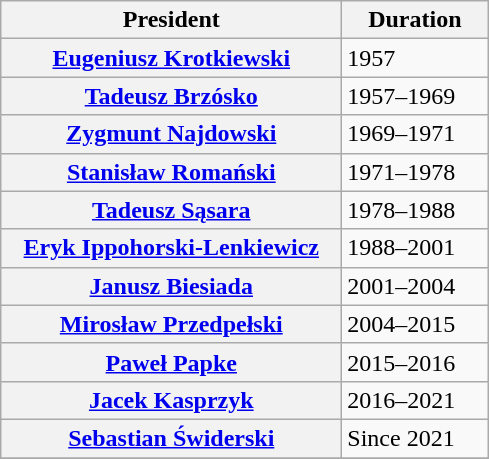<table class="wikitable">
<tr>
<th width="220">President</th>
<th width="90">Duration</th>
</tr>
<tr>
<th><a href='#'>Eugeniusz Krotkiewski</a></th>
<td>1957</td>
</tr>
<tr>
<th><a href='#'>Tadeusz Brzósko</a></th>
<td>1957–1969</td>
</tr>
<tr>
<th><a href='#'>Zygmunt Najdowski</a></th>
<td>1969–1971</td>
</tr>
<tr>
<th><a href='#'>Stanisław Romański</a></th>
<td>1971–1978</td>
</tr>
<tr>
<th><a href='#'>Tadeusz Sąsara</a></th>
<td>1978–1988</td>
</tr>
<tr>
<th><a href='#'>Eryk Ippohorski-Lenkiewicz</a></th>
<td>1988–2001</td>
</tr>
<tr>
<th><a href='#'>Janusz Biesiada</a></th>
<td>2001–2004</td>
</tr>
<tr>
<th><a href='#'>Mirosław Przedpełski</a></th>
<td>2004–2015</td>
</tr>
<tr>
<th><a href='#'>Paweł Papke</a></th>
<td>2015–2016</td>
</tr>
<tr>
<th><a href='#'>Jacek Kasprzyk</a></th>
<td>2016–2021</td>
</tr>
<tr>
<th><a href='#'>Sebastian Świderski</a></th>
<td>Since 2021</td>
</tr>
<tr>
</tr>
</table>
